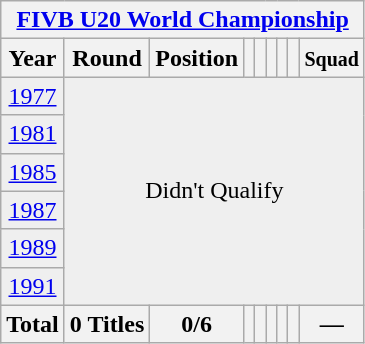<table class="wikitable" style="text-align: center;">
<tr>
<th colspan=9><a href='#'>FIVB U20 World Championship</a></th>
</tr>
<tr>
<th>Year</th>
<th>Round</th>
<th>Position</th>
<th></th>
<th></th>
<th></th>
<th></th>
<th></th>
<th><small>Squad</small></th>
</tr>
<tr bgcolor=efefef>
<td> <a href='#'>1977</a></td>
<td colspan=8 rowspan=6>Didn't Qualify</td>
</tr>
<tr bgcolor=efefef>
<td> <a href='#'>1981</a></td>
</tr>
<tr bgcolor=efefef>
<td> <a href='#'>1985</a></td>
</tr>
<tr bgcolor=efefef>
<td> <a href='#'>1987</a></td>
</tr>
<tr bgcolor=efefef>
<td> <a href='#'>1989</a></td>
</tr>
<tr bgcolor=efefef>
<td> <a href='#'>1991</a></td>
</tr>
<tr>
<th>Total</th>
<th>0 Titles</th>
<th>0/6</th>
<th></th>
<th></th>
<th></th>
<th></th>
<th></th>
<th>—</th>
</tr>
</table>
